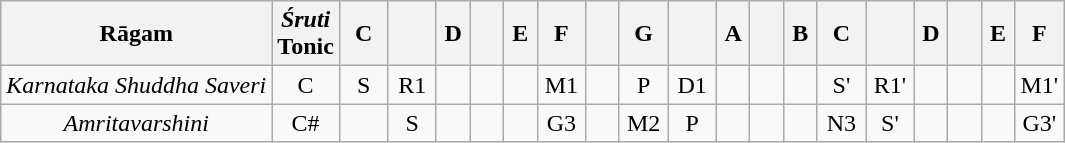<table class="wikitable" style="text-align:center">
<tr>
<th>Rāgam</th>
<th><em>Śruti</em><br>Tonic</th>
<th>C</th>
<th></th>
<th>D</th>
<th></th>
<th>E</th>
<th>F</th>
<th></th>
<th>G</th>
<th></th>
<th>A</th>
<th></th>
<th>B</th>
<th>C</th>
<th></th>
<th>D</th>
<th></th>
<th>E</th>
<th>F</th>
</tr>
<tr>
<td><em>Karnataka Shuddha Saveri</em></td>
<td>C</td>
<td width="25px">S</td>
<td width="25px">R1</td>
<td width="15px"></td>
<td width="15px"></td>
<td width="15px"></td>
<td width="25px">M1</td>
<td width="15px"></td>
<td width="25px">P</td>
<td width="25px">D1</td>
<td width="15px"></td>
<td width="15px"></td>
<td width="15px"></td>
<td width="25px">S'</td>
<td width="25px">R1'</td>
<td width="15px"></td>
<td width="15px"></td>
<td width="15px"></td>
<td width="25px">M1'</td>
</tr>
<tr>
<td><em>Amritavarshini</em></td>
<td>C#</td>
<td></td>
<td>S</td>
<td></td>
<td></td>
<td></td>
<td>G3</td>
<td></td>
<td>M2</td>
<td>P</td>
<td></td>
<td></td>
<td></td>
<td>N3</td>
<td>S'</td>
<td></td>
<td></td>
<td></td>
<td>G3'</td>
</tr>
</table>
